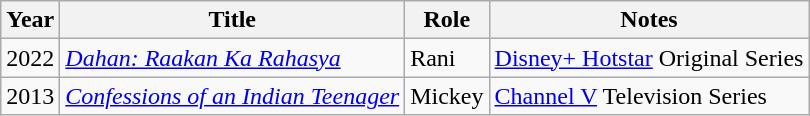<table class="wikitable sortable">
<tr>
<th>Year</th>
<th>Title</th>
<th>Role</th>
<th>Notes</th>
</tr>
<tr>
<td>2022</td>
<td><a href='#'><em>Dahan: Raakan Ka Rahasya</em></a></td>
<td>Rani</td>
<td><a href='#'>Disney+ Hotstar</a> Original Series</td>
</tr>
<tr>
<td>2013</td>
<td><em><a href='#'>Confessions of an Indian Teenager</a></em></td>
<td>Mickey</td>
<td><a href='#'>Channel V</a> Television Series</td>
</tr>
</table>
